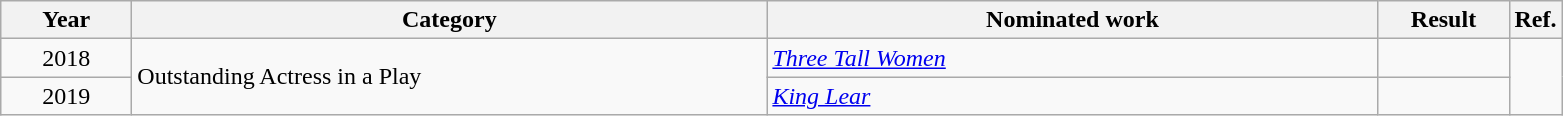<table class=wikitable>
<tr>
<th scope="col" style="width:5em;">Year</th>
<th scope="col" style="width:26em;">Category</th>
<th scope="col" style="width:25em;">Nominated work</th>
<th scope="col" style="width:5em;">Result</th>
<th>Ref.</th>
</tr>
<tr>
<td style="text-align:center;">2018</td>
<td rowspan="2">Outstanding Actress in a Play</td>
<td><em><a href='#'>Three Tall Women</a></em></td>
<td></td>
<td rowspan="2"></td>
</tr>
<tr>
<td style="text-align:center;">2019</td>
<td><em><a href='#'>King Lear</a></em></td>
<td></td>
</tr>
</table>
